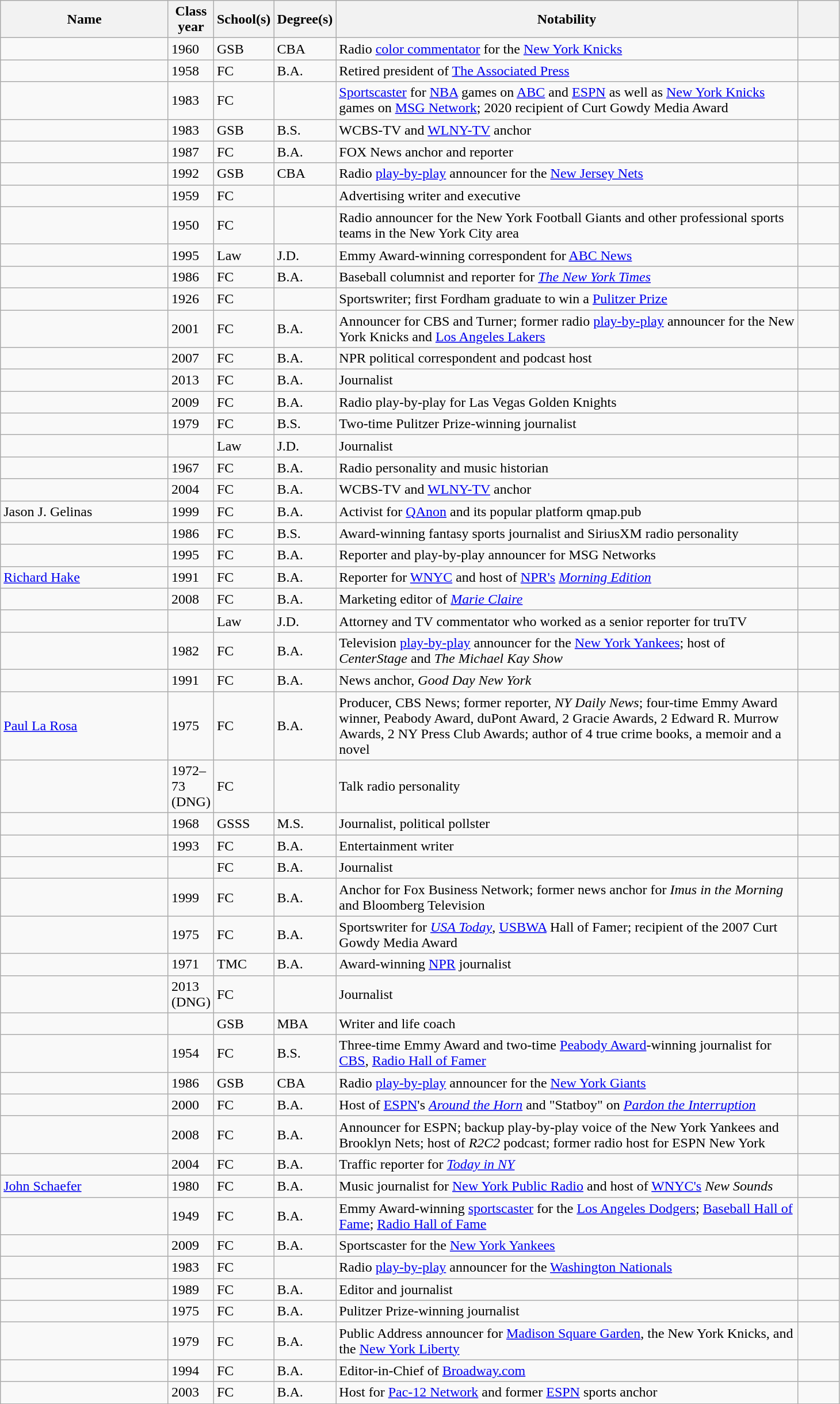<table class="wikitable sortable" style="width:77%">
<tr>
<th style="width:20%;">Name</th>
<th style="width:5%;">Class year</th>
<th style="width:5%;">School(s)</th>
<th style="width:5%;">Degree(s)</th>
<th style="width:*;" class="unsortable">Notability</th>
<th style="width:5%;" class="unsortable"></th>
</tr>
<tr>
<td></td>
<td>1960</td>
<td>GSB</td>
<td>CBA</td>
<td>Radio <a href='#'>color commentator</a> for the <a href='#'>New York Knicks</a></td>
<td></td>
</tr>
<tr>
<td></td>
<td>1958</td>
<td>FC</td>
<td>B.A.</td>
<td>Retired president of <a href='#'>The Associated Press</a></td>
<td></td>
</tr>
<tr>
<td></td>
<td>1983</td>
<td>FC</td>
<td></td>
<td><a href='#'>Sportscaster</a> for <a href='#'>NBA</a> games on <a href='#'>ABC</a> and <a href='#'>ESPN</a> as well as <a href='#'>New York Knicks</a> games on <a href='#'>MSG Network</a>; 2020 recipient of Curt Gowdy Media Award</td>
<td></td>
</tr>
<tr>
<td></td>
<td>1983</td>
<td>GSB</td>
<td>B.S.</td>
<td>WCBS-TV and <a href='#'>WLNY-TV</a> anchor</td>
<td style=text-align:center></td>
</tr>
<tr>
<td></td>
<td>1987</td>
<td>FC</td>
<td>B.A.</td>
<td>FOX News anchor and reporter</td>
<td></td>
</tr>
<tr>
<td></td>
<td>1992</td>
<td>GSB</td>
<td>CBA</td>
<td>Radio <a href='#'>play-by-play</a> announcer for the <a href='#'>New Jersey Nets</a></td>
<td></td>
</tr>
<tr>
<td></td>
<td>1959</td>
<td>FC</td>
<td></td>
<td>Advertising writer and executive</td>
<td style=text-align:center></td>
</tr>
<tr>
<td></td>
<td>1950</td>
<td>FC</td>
<td></td>
<td>Radio announcer for the New York Football Giants and other professional sports teams in the New York City area</td>
<td></td>
</tr>
<tr>
<td></td>
<td>1995</td>
<td>Law</td>
<td>J.D.</td>
<td>Emmy Award-winning correspondent for <a href='#'>ABC News</a></td>
<td></td>
</tr>
<tr>
<td></td>
<td>1986</td>
<td>FC</td>
<td>B.A.</td>
<td>Baseball columnist and reporter for <em><a href='#'>The New York Times</a></em></td>
<td></td>
</tr>
<tr>
<td></td>
<td>1926</td>
<td>FC</td>
<td></td>
<td>Sportswriter; first Fordham graduate to win a <a href='#'>Pulitzer Prize</a></td>
<td style=text-align:center></td>
</tr>
<tr>
<td></td>
<td>2001</td>
<td>FC</td>
<td>B.A.</td>
<td>Announcer for CBS and Turner; former radio <a href='#'>play-by-play</a> announcer for the New York Knicks and <a href='#'>Los Angeles Lakers</a></td>
<td></td>
</tr>
<tr>
<td></td>
<td>2007</td>
<td>FC</td>
<td>B.A.</td>
<td>NPR political correspondent and podcast host</td>
<td></td>
</tr>
<tr>
<td></td>
<td>2013</td>
<td>FC</td>
<td>B.A.</td>
<td>Journalist</td>
<td></td>
</tr>
<tr>
<td></td>
<td>2009</td>
<td>FC</td>
<td>B.A.</td>
<td>Radio play-by-play for Las Vegas Golden Knights</td>
<td></td>
</tr>
<tr>
<td></td>
<td>1979</td>
<td>FC</td>
<td>B.S.</td>
<td>Two-time Pulitzer Prize-winning journalist</td>
<td></td>
</tr>
<tr>
<td></td>
<td></td>
<td>Law</td>
<td>J.D.</td>
<td>Journalist</td>
<td style=text-align:center></td>
</tr>
<tr>
<td></td>
<td>1967</td>
<td>FC</td>
<td>B.A.</td>
<td>Radio personality and music historian</td>
<td></td>
</tr>
<tr>
<td></td>
<td>2004</td>
<td>FC</td>
<td>B.A.</td>
<td>WCBS-TV and <a href='#'>WLNY-TV</a> anchor</td>
<td style=text-align:center></td>
</tr>
<tr>
<td>Jason J. Gelinas</td>
<td>1999</td>
<td>FC</td>
<td>B.A.</td>
<td>Activist for <a href='#'>QAnon</a> and its popular platform qmap.pub</td>
<td style=text-align:center></td>
</tr>
<tr>
<td></td>
<td>1986</td>
<td>FC</td>
<td>B.S.</td>
<td>Award-winning fantasy sports journalist and SiriusXM radio personality</td>
<td></td>
</tr>
<tr>
<td></td>
<td>1995</td>
<td>FC</td>
<td>B.A.</td>
<td>Reporter and play-by-play announcer for MSG Networks</td>
<td></td>
</tr>
<tr>
<td><a href='#'>Richard Hake</a></td>
<td>1991</td>
<td>FC</td>
<td>B.A.</td>
<td>Reporter for <a href='#'>WNYC</a> and host of <a href='#'>NPR's</a> <em><a href='#'>Morning Edition</a></em></td>
<td></td>
</tr>
<tr>
<td></td>
<td>2008</td>
<td>FC</td>
<td>B.A.</td>
<td>Marketing editor of <em><a href='#'>Marie Claire</a></em></td>
<td></td>
</tr>
<tr>
<td></td>
<td></td>
<td>Law</td>
<td>J.D.</td>
<td>Attorney and TV commentator who worked as a senior reporter for truTV</td>
<td></td>
</tr>
<tr>
<td></td>
<td>1982</td>
<td>FC</td>
<td>B.A.</td>
<td>Television <a href='#'>play-by-play</a> announcer for the <a href='#'>New York Yankees</a>; host of <em>CenterStage</em> and <em>The Michael Kay Show</em></td>
<td></td>
</tr>
<tr>
<td><br></td>
<td>1991</td>
<td>FC</td>
<td>B.A.</td>
<td>News anchor, <em>Good Day New York</em></td>
<td></td>
</tr>
<tr>
<td><a href='#'>Paul La Rosa</a></td>
<td>1975</td>
<td>FC</td>
<td>B.A.</td>
<td>Producer, CBS News; former reporter, <em>NY Daily News</em>; four-time Emmy Award winner, Peabody Award, duPont Award, 2 Gracie Awards, 2 Edward R. Murrow Awards, 2 NY Press Club Awards; author of 4 true crime books, a memoir and a novel</td>
<td></td>
</tr>
<tr>
<td><br><br></td>
<td>1972–73 (DNG)</td>
<td>FC</td>
<td></td>
<td>Talk radio personality</td>
<td style="text-align:center"></td>
</tr>
<tr>
<td></td>
<td>1968</td>
<td>GSSS</td>
<td>M.S.</td>
<td>Journalist, political pollster</td>
<td style=text-align:center></td>
</tr>
<tr>
<td></td>
<td>1993</td>
<td>FC</td>
<td>B.A.</td>
<td>Entertainment writer</td>
<td style=text-align:center></td>
</tr>
<tr>
<td></td>
<td></td>
<td>FC</td>
<td>B.A.</td>
<td>Journalist</td>
<td style=text-align:center></td>
</tr>
<tr>
<td></td>
<td>1999</td>
<td>FC</td>
<td>B.A.</td>
<td>Anchor for Fox Business Network; former news anchor for <em>Imus in the Morning</em> and Bloomberg Television</td>
<td style=text-align:center></td>
</tr>
<tr>
<td></td>
<td>1975</td>
<td>FC</td>
<td>B.A.</td>
<td>Sportswriter for <em><a href='#'>USA Today</a></em>, <a href='#'>USBWA</a> Hall of Famer; recipient of the 2007 Curt Gowdy Media Award</td>
<td></td>
</tr>
<tr>
<td></td>
<td>1971</td>
<td>TMC</td>
<td>B.A.</td>
<td>Award-winning <a href='#'>NPR</a> journalist</td>
<td></td>
</tr>
<tr>
<td></td>
<td>2013 (DNG)</td>
<td>FC</td>
<td></td>
<td>Journalist</td>
<td align="center"></td>
</tr>
<tr>
<td></td>
<td></td>
<td>GSB</td>
<td>MBA</td>
<td>Writer and life coach</td>
<td style=text-align:center></td>
</tr>
<tr>
<td></td>
<td>1954</td>
<td>FC</td>
<td>B.S.</td>
<td>Three-time Emmy Award and two-time <a href='#'>Peabody Award</a>-winning journalist for <a href='#'>CBS</a>, <a href='#'>Radio Hall of Famer</a></td>
<td></td>
</tr>
<tr>
<td></td>
<td>1986</td>
<td>GSB</td>
<td>CBA</td>
<td>Radio <a href='#'>play-by-play</a> announcer for the <a href='#'>New York Giants</a></td>
<td></td>
</tr>
<tr>
<td></td>
<td>2000</td>
<td>FC</td>
<td>B.A.</td>
<td>Host of <a href='#'>ESPN</a>'s <em><a href='#'>Around the Horn</a></em> and "Statboy" on <em><a href='#'>Pardon the Interruption</a></em></td>
<td></td>
</tr>
<tr>
<td></td>
<td>2008</td>
<td>FC</td>
<td>B.A.</td>
<td>Announcer for ESPN; backup play-by-play voice of the New York Yankees and Brooklyn Nets; host of <em>R2C2</em> podcast; former radio host for ESPN New York</td>
<td></td>
</tr>
<tr>
<td></td>
<td>2004</td>
<td>FC</td>
<td>B.A.</td>
<td>Traffic reporter for <em><a href='#'>Today in NY</a></em></td>
<td></td>
</tr>
<tr>
<td><a href='#'>John Schaefer</a></td>
<td>1980</td>
<td>FC</td>
<td>B.A.</td>
<td>Music journalist for <a href='#'>New York Public Radio</a> and host of <a href='#'>WNYC's</a> <em>New Sounds</em></td>
<td></td>
</tr>
<tr>
<td></td>
<td>1949</td>
<td>FC</td>
<td>B.A.</td>
<td>Emmy Award-winning <a href='#'>sportscaster</a> for the <a href='#'>Los Angeles Dodgers</a>; <a href='#'>Baseball Hall of Fame</a>; <a href='#'>Radio Hall of Fame</a></td>
<td></td>
</tr>
<tr>
<td></td>
<td>2009</td>
<td>FC</td>
<td>B.A.</td>
<td>Sportscaster for the <a href='#'>New York Yankees</a></td>
<td></td>
</tr>
<tr>
<td></td>
<td>1983</td>
<td>FC</td>
<td></td>
<td>Radio <a href='#'>play-by-play</a> announcer for the <a href='#'>Washington Nationals</a></td>
<td></td>
</tr>
<tr>
<td></td>
<td>1989</td>
<td>FC</td>
<td>B.A.</td>
<td>Editor and journalist</td>
<td></td>
</tr>
<tr>
<td></td>
<td>1975</td>
<td>FC</td>
<td>B.A.</td>
<td>Pulitzer Prize-winning journalist</td>
<td></td>
</tr>
<tr>
<td></td>
<td>1979</td>
<td>FC</td>
<td>B.A.</td>
<td>Public Address announcer for <a href='#'>Madison Square Garden</a>, the New York Knicks, and the <a href='#'>New York Liberty</a></td>
<td></td>
</tr>
<tr>
<td></td>
<td>1994</td>
<td>FC</td>
<td>B.A.</td>
<td>Editor-in-Chief of <a href='#'>Broadway.com</a></td>
<td align=center></td>
</tr>
<tr>
<td></td>
<td>2003</td>
<td>FC</td>
<td>B.A.</td>
<td>Host for <a href='#'>Pac-12 Network</a> and former <a href='#'>ESPN</a> sports anchor</td>
<td style=text-align:center></td>
</tr>
<tr>
</tr>
</table>
